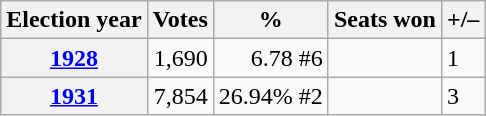<table class=wikitable style="text-align: right;">
<tr>
<th>Election year</th>
<th>Votes</th>
<th>%</th>
<th>Seats won</th>
<th>+/–</th>
</tr>
<tr>
<th><a href='#'>1928</a></th>
<td>1,690</td>
<td>6.78 #6</td>
<td align=left></td>
<td align=left> 1</td>
</tr>
<tr>
<th><a href='#'>1931</a></th>
<td>7,854</td>
<td>26.94% #2</td>
<td align=left></td>
<td align=left> 3</td>
</tr>
</table>
